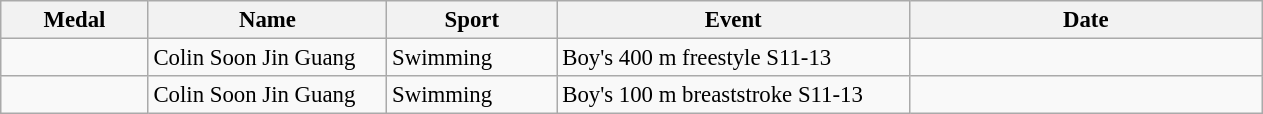<table class="wikitable sortable" style="font-size:95%">
<tr>
<th style="width:6em">Medal</th>
<th style="width:10em">Name</th>
<th style="width:7em">Sport</th>
<th style="width:15em">Event</th>
<th style="width:15em">Date</th>
</tr>
<tr>
<td></td>
<td>Colin Soon Jin Guang</td>
<td>Swimming</td>
<td>Boy's 400 m freestyle S11-13</td>
<td></td>
</tr>
<tr>
<td></td>
<td>Colin Soon Jin Guang</td>
<td>Swimming</td>
<td>Boy's 100 m breaststroke S11-13</td>
<td></td>
</tr>
</table>
